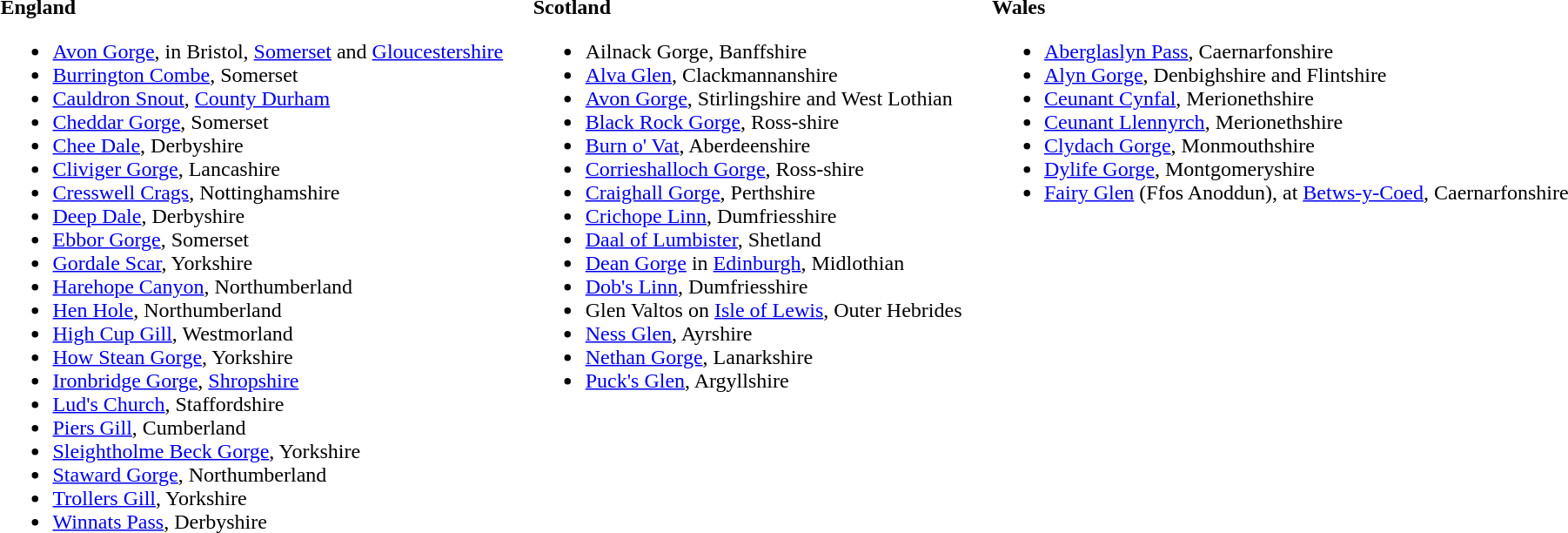<table>
<tr>
<td><br><strong>England</strong><ul><li><a href='#'>Avon Gorge</a>, in Bristol, <a href='#'>Somerset</a> and <a href='#'>Gloucestershire</a></li><li><a href='#'>Burrington Combe</a>, Somerset</li><li><a href='#'>Cauldron Snout</a>, <a href='#'>County Durham</a></li><li><a href='#'>Cheddar Gorge</a>, Somerset</li><li><a href='#'>Chee Dale</a>, Derbyshire</li><li><a href='#'>Cliviger Gorge</a>, Lancashire</li><li><a href='#'>Cresswell Crags</a>, Nottinghamshire</li><li><a href='#'>Deep Dale</a>, Derbyshire</li><li><a href='#'>Ebbor Gorge</a>, Somerset</li><li><a href='#'>Gordale Scar</a>, Yorkshire</li><li><a href='#'>Harehope Canyon</a>, Northumberland</li><li><a href='#'>Hen Hole</a>, Northumberland</li><li><a href='#'>High Cup Gill</a>, Westmorland</li><li><a href='#'>How Stean Gorge</a>, Yorkshire</li><li><a href='#'>Ironbridge Gorge</a>, <a href='#'>Shropshire</a></li><li><a href='#'>Lud's Church</a>, Staffordshire</li><li><a href='#'>Piers Gill</a>, Cumberland</li><li><a href='#'>Sleightholme Beck Gorge</a>, Yorkshire</li><li><a href='#'>Staward Gorge</a>, Northumberland</li><li><a href='#'>Trollers Gill</a>, Yorkshire</li><li><a href='#'>Winnats Pass</a>, Derbyshire</li></ul></td>
<td width=15></td>
<td valign=top><br><strong>Scotland</strong><ul><li>Ailnack Gorge, Banffshire</li><li><a href='#'>Alva Glen</a>, Clackmannanshire</li><li><a href='#'>Avon Gorge</a>, Stirlingshire and West Lothian</li><li><a href='#'>Black Rock Gorge</a>, Ross-shire</li><li><a href='#'>Burn o' Vat</a>, Aberdeenshire</li><li><a href='#'>Corrieshalloch Gorge</a>, Ross-shire</li><li><a href='#'>Craighall Gorge</a>, Perthshire</li><li><a href='#'>Crichope Linn</a>, Dumfriesshire</li><li><a href='#'>Daal of Lumbister</a>, Shetland</li><li><a href='#'>Dean Gorge</a> in <a href='#'>Edinburgh</a>, Midlothian</li><li><a href='#'>Dob's Linn</a>, Dumfriesshire</li><li>Glen Valtos on <a href='#'>Isle of Lewis</a>, Outer Hebrides</li><li><a href='#'>Ness Glen</a>, Ayrshire</li><li><a href='#'>Nethan Gorge</a>, Lanarkshire</li><li><a href='#'>Puck's Glen</a>, Argyllshire</li></ul></td>
<td width=15></td>
<td valign=top><br><strong>Wales</strong><ul><li><a href='#'>Aberglaslyn Pass</a>, Caernarfonshire</li><li><a href='#'>Alyn Gorge</a>, Denbighshire and Flintshire</li><li><a href='#'>Ceunant Cynfal</a>, Merionethshire</li><li><a href='#'>Ceunant Llennyrch</a>, Merionethshire</li><li><a href='#'>Clydach Gorge</a>, Monmouthshire</li><li><a href='#'>Dylife Gorge</a>, Montgomeryshire</li><li><a href='#'>Fairy Glen</a> (Ffos Anoddun), at <a href='#'>Betws-y-Coed</a>, Caernarfonshire</li></ul></td>
</tr>
</table>
